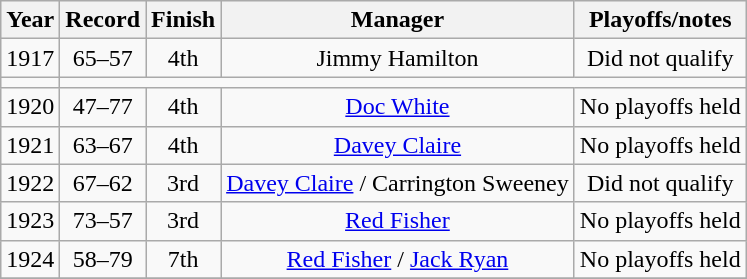<table class="wikitable">
<tr style="background: #F2F2F2;">
<th>Year</th>
<th>Record</th>
<th>Finish</th>
<th>Manager</th>
<th>Playoffs/notes</th>
</tr>
<tr align=center>
<td>1917</td>
<td>65–57</td>
<td>4th</td>
<td>Jimmy Hamilton</td>
<td>Did not qualify</td>
</tr>
<tr align=center>
<td></td>
</tr>
<tr align=center>
<td>1920</td>
<td>47–77</td>
<td>4th</td>
<td><a href='#'>Doc White</a></td>
<td>No playoffs held</td>
</tr>
<tr align=center>
<td>1921</td>
<td>63–67</td>
<td>4th</td>
<td><a href='#'>Davey Claire</a></td>
<td>No playoffs held</td>
</tr>
<tr align=center>
<td>1922</td>
<td>67–62</td>
<td>3rd</td>
<td><a href='#'>Davey Claire</a> / Carrington Sweeney</td>
<td>Did not qualify</td>
</tr>
<tr align=center>
<td>1923</td>
<td>73–57</td>
<td>3rd</td>
<td><a href='#'>Red Fisher</a></td>
<td>No playoffs held</td>
</tr>
<tr align=center>
<td>1924</td>
<td>58–79</td>
<td>7th</td>
<td><a href='#'>Red Fisher</a> / <a href='#'>Jack Ryan</a></td>
<td>No playoffs held</td>
</tr>
<tr align=center>
</tr>
</table>
